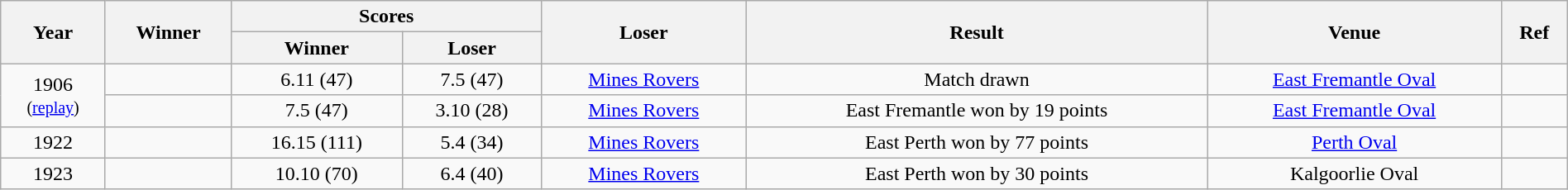<table class="wikitable" style="text-align:center; width:100%">
<tr>
<th rowspan="2">Year</th>
<th rowspan="2">Winner</th>
<th colspan="2">Scores</th>
<th rowspan="2">Loser</th>
<th rowspan="2">Result</th>
<th rowspan="2">Venue</th>
<th rowspan="2">Ref</th>
</tr>
<tr>
<th>Winner</th>
<th>Loser</th>
</tr>
<tr>
<td rowspan="2">1906<br><small>(<a href='#'>replay</a>)</small></td>
<td></td>
<td>6.11 (47)</td>
<td>7.5 (47)</td>
<td><a href='#'>Mines Rovers</a></td>
<td>Match drawn</td>
<td><a href='#'>East Fremantle Oval</a></td>
<td></td>
</tr>
<tr>
<td></td>
<td>7.5 (47)</td>
<td>3.10 (28)</td>
<td><a href='#'>Mines Rovers</a></td>
<td>East Fremantle won by 19 points</td>
<td><a href='#'>East Fremantle Oval</a></td>
<td></td>
</tr>
<tr>
<td>1922</td>
<td></td>
<td>16.15 (111)</td>
<td>5.4 (34)</td>
<td><a href='#'>Mines Rovers</a></td>
<td>East Perth won by 77 points</td>
<td><a href='#'>Perth Oval</a></td>
<td></td>
</tr>
<tr>
<td>1923</td>
<td></td>
<td>10.10 (70)</td>
<td>6.4 (40)</td>
<td><a href='#'>Mines Rovers</a></td>
<td>East Perth won by 30 points</td>
<td>Kalgoorlie Oval</td>
<td></td>
</tr>
</table>
